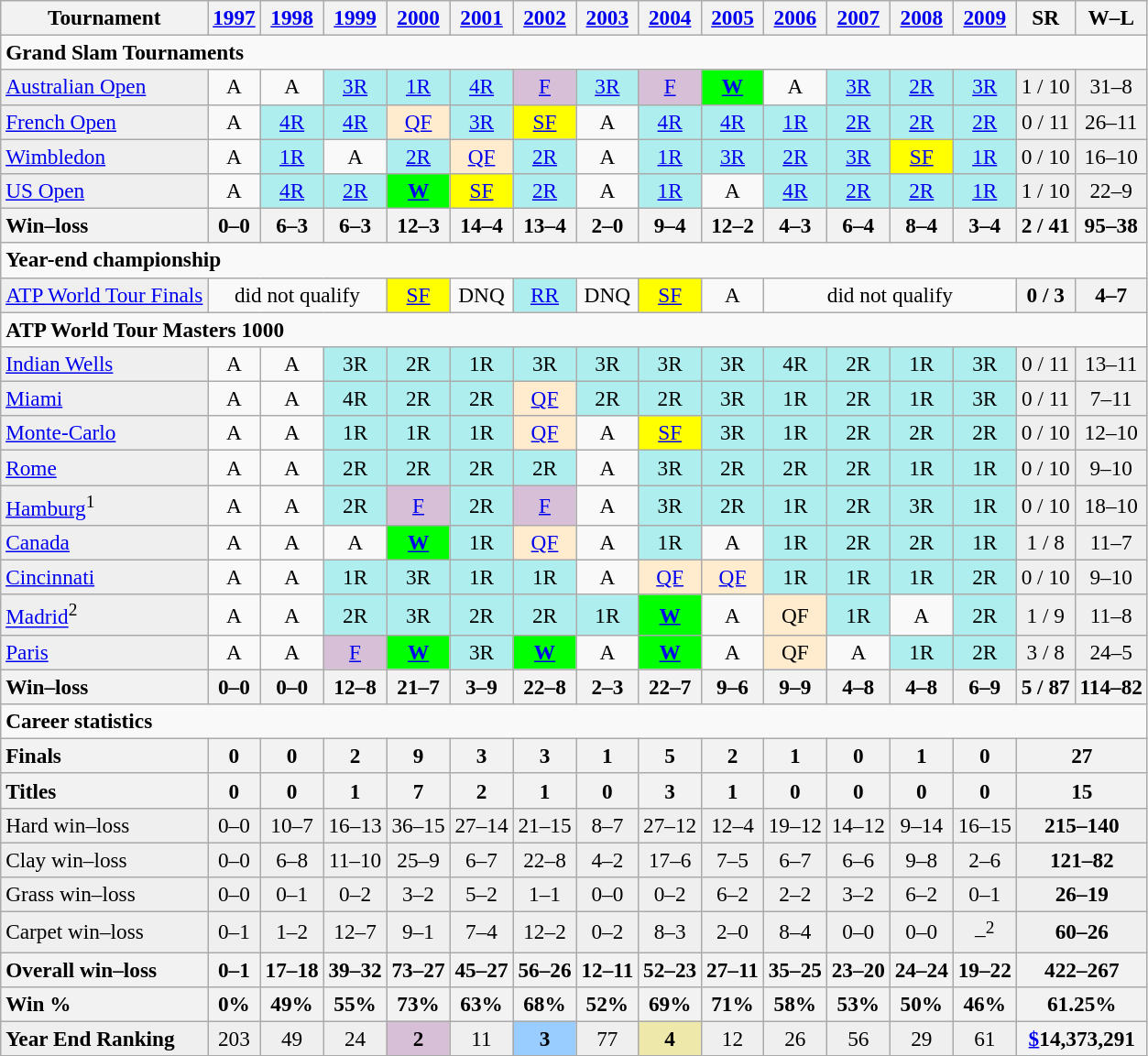<table class="wikitable" style="text-align:center;font-size:97%">
<tr>
<th>Tournament</th>
<th><a href='#'>1997</a></th>
<th><a href='#'>1998</a></th>
<th><a href='#'>1999</a></th>
<th><a href='#'>2000</a></th>
<th><a href='#'>2001</a></th>
<th><a href='#'>2002</a></th>
<th><a href='#'>2003</a></th>
<th><a href='#'>2004</a></th>
<th><a href='#'>2005</a></th>
<th><a href='#'>2006</a></th>
<th><a href='#'>2007</a></th>
<th><a href='#'>2008</a></th>
<th><a href='#'>2009</a></th>
<th>SR</th>
<th>W–L</th>
</tr>
<tr>
<td colspan="16" style="text-align:left;"><strong>Grand Slam Tournaments</strong></td>
</tr>
<tr>
<td style="background:#efefef; text-align:left;"><a href='#'>Australian Open</a></td>
<td>A</td>
<td>A</td>
<td bgcolor="afeeee"><a href='#'>3R</a></td>
<td bgcolor="afeeee"><a href='#'>1R</a></td>
<td bgcolor="afeeee"><a href='#'>4R</a></td>
<td bgcolor="thistle"><a href='#'>F</a></td>
<td bgcolor="afeeee"><a href='#'>3R</a></td>
<td bgcolor="thistle"><a href='#'>F</a></td>
<td bgcolor="lime"><strong><a href='#'>W</a></strong></td>
<td>A</td>
<td bgcolor="afeeee"><a href='#'>3R</a></td>
<td bgcolor="afeeee"><a href='#'>2R</a></td>
<td bgcolor="afeeee"><a href='#'>3R</a></td>
<td style="background:#efefef;">1 / 10</td>
<td style="background:#efefef;">31–8</td>
</tr>
<tr>
<td style="background:#efefef; text-align:left;"><a href='#'>French Open</a></td>
<td>A</td>
<td bgcolor="afeeee"><a href='#'>4R</a></td>
<td bgcolor="afeeee"><a href='#'>4R</a></td>
<td bgcolor="ffebcd"><a href='#'>QF</a></td>
<td bgcolor="afeeee"><a href='#'>3R</a></td>
<td bgcolor="yellow"><a href='#'>SF</a></td>
<td>A</td>
<td bgcolor="afeeee"><a href='#'>4R</a></td>
<td bgcolor="afeeee"><a href='#'>4R</a></td>
<td bgcolor="afeeee"><a href='#'>1R</a></td>
<td bgcolor="afeeee"><a href='#'>2R</a></td>
<td bgcolor="afeeee"><a href='#'>2R</a></td>
<td bgcolor="afeeee"><a href='#'>2R</a></td>
<td style="background:#efefef;">0 / 11</td>
<td style="background:#efefef;">26–11</td>
</tr>
<tr>
<td style="background:#efefef; text-align:left;"><a href='#'>Wimbledon</a></td>
<td>A</td>
<td bgcolor="afeeee"><a href='#'>1R</a></td>
<td>A</td>
<td bgcolor="afeeee"><a href='#'>2R</a></td>
<td bgcolor="ffebcd"><a href='#'>QF</a></td>
<td bgcolor="afeeee"><a href='#'>2R</a></td>
<td>A</td>
<td bgcolor="afeeee"><a href='#'>1R</a></td>
<td bgcolor="afeeee"><a href='#'>3R</a></td>
<td bgcolor="afeeee"><a href='#'>2R</a></td>
<td bgcolor="afeeee"><a href='#'>3R</a></td>
<td bgcolor="yellow"><a href='#'>SF</a></td>
<td bgcolor="afeeee"><a href='#'>1R</a></td>
<td style="background:#efefef;">0 / 10</td>
<td style="background:#efefef;">16–10</td>
</tr>
<tr>
<td style="background:#efefef; text-align:left;"><a href='#'>US Open</a></td>
<td>A</td>
<td bgcolor="afeeee"><a href='#'>4R</a></td>
<td bgcolor="afeeee"><a href='#'>2R</a></td>
<td bgcolor="lime"><strong><a href='#'>W</a></strong></td>
<td bgcolor="yellow"><a href='#'>SF</a></td>
<td bgcolor="afeeee"><a href='#'>2R</a></td>
<td>A</td>
<td bgcolor="afeeee"><a href='#'>1R</a></td>
<td>A</td>
<td bgcolor="afeeee"><a href='#'>4R</a></td>
<td bgcolor="afeeee"><a href='#'>2R</a></td>
<td bgcolor="afeeee"><a href='#'>2R</a></td>
<td bgcolor="afeeee"><a href='#'>1R</a></td>
<td style="background:#efefef;">1 / 10</td>
<td style="background:#efefef;">22–9</td>
</tr>
<tr>
<th style="text-align:left">Win–loss</th>
<th>0–0</th>
<th>6–3</th>
<th>6–3</th>
<th>12–3</th>
<th>14–4</th>
<th>13–4</th>
<th>2–0</th>
<th>9–4</th>
<th>12–2</th>
<th>4–3</th>
<th>6–4</th>
<th>8–4</th>
<th>3–4</th>
<th>2 / 41</th>
<th>95–38</th>
</tr>
<tr>
<td colspan="16" style="text-align:left;"><strong>Year-end championship</strong></td>
</tr>
<tr>
<td style="background:#efefef; text-align:left;"><a href='#'>ATP World Tour Finals</a></td>
<td colspan="3">did not qualify</td>
<td bgcolor="yellow"><a href='#'>SF</a></td>
<td>DNQ</td>
<td bgcolor="afeeee"><a href='#'>RR</a></td>
<td>DNQ</td>
<td bgcolor="yellow"><a href='#'>SF</a></td>
<td>A</td>
<td colspan="4">did not qualify</td>
<th>0 / 3</th>
<th>4–7</th>
</tr>
<tr>
<td colspan="16" style="text-align:left;"><strong>ATP World Tour Masters 1000</strong></td>
</tr>
<tr>
<td style="background:#efefef; text-align:left;"><a href='#'>Indian Wells</a></td>
<td>A</td>
<td>A</td>
<td bgcolor="afeeee">3R</td>
<td bgcolor="afeeee">2R</td>
<td bgcolor="afeeee">1R</td>
<td bgcolor="afeeee">3R</td>
<td bgcolor="afeeee">3R</td>
<td bgcolor="afeeee">3R</td>
<td bgcolor="afeeee">3R</td>
<td bgcolor="afeeee">4R</td>
<td bgcolor="afeeee">2R</td>
<td bgcolor="afeeee">1R</td>
<td bgcolor="afeeee">3R</td>
<td style="background:#efefef;">0 / 11</td>
<td style="background:#efefef;">13–11</td>
</tr>
<tr>
<td style="background:#efefef; text-align:left;"><a href='#'>Miami</a></td>
<td>A</td>
<td>A</td>
<td bgcolor="afeeee">4R</td>
<td bgcolor="afeeee">2R</td>
<td bgcolor="afeeee">2R</td>
<td bgcolor="ffebcd"><a href='#'>QF</a></td>
<td bgcolor="afeeee">2R</td>
<td bgcolor="afeeee">2R</td>
<td bgcolor="afeeee">3R</td>
<td bgcolor="afeeee">1R</td>
<td bgcolor="afeeee">2R</td>
<td bgcolor="afeeee">1R</td>
<td bgcolor="afeeee">3R</td>
<td style="background:#efefef;">0 / 11</td>
<td style="background:#efefef;">7–11</td>
</tr>
<tr>
<td style="background:#efefef; text-align:left;"><a href='#'>Monte-Carlo</a></td>
<td>A</td>
<td>A</td>
<td bgcolor="afeeee">1R</td>
<td bgcolor="afeeee">1R</td>
<td bgcolor="afeeee">1R</td>
<td bgcolor="ffebcd"><a href='#'>QF</a></td>
<td>A</td>
<td bgcolor="yellow"><a href='#'>SF</a></td>
<td bgcolor="afeeee">3R</td>
<td bgcolor="afeeee">1R</td>
<td bgcolor="afeeee">2R</td>
<td bgcolor="afeeee">2R</td>
<td bgcolor="afeeee">2R</td>
<td style="background:#efefef;">0 / 10</td>
<td style="background:#efefef;">12–10</td>
</tr>
<tr>
<td style="background:#efefef; text-align:left;"><a href='#'>Rome</a></td>
<td>A</td>
<td>A</td>
<td bgcolor="afeeee">2R</td>
<td bgcolor="afeeee">2R</td>
<td bgcolor="afeeee">2R</td>
<td bgcolor="afeeee">2R</td>
<td>A</td>
<td bgcolor="afeeee">3R</td>
<td bgcolor="afeeee">2R</td>
<td bgcolor="afeeee">2R</td>
<td bgcolor="afeeee">2R</td>
<td bgcolor="afeeee">1R</td>
<td bgcolor="afeeee">1R</td>
<td style="background:#efefef;">0 / 10</td>
<td style="background:#efefef;">9–10</td>
</tr>
<tr>
<td style="background:#efefef; text-align:left;"><a href='#'>Hamburg</a><sup>1</sup></td>
<td>A</td>
<td>A</td>
<td bgcolor="afeeee">2R</td>
<td bgcolor="thistle"><a href='#'>F</a></td>
<td bgcolor="afeeee">2R</td>
<td bgcolor="thistle"><a href='#'>F</a></td>
<td>A</td>
<td bgcolor="afeeee">3R</td>
<td bgcolor="afeeee">2R</td>
<td bgcolor="afeeee">1R</td>
<td bgcolor="afeeee">2R</td>
<td bgcolor="afeeee">3R</td>
<td bgcolor="afeeee">1R</td>
<td style="background:#efefef;">0 / 10</td>
<td style="background:#efefef;">18–10</td>
</tr>
<tr>
<td style="background:#efefef; text-align:left;"><a href='#'>Canada</a></td>
<td>A</td>
<td>A</td>
<td>A</td>
<td bgcolor="lime"><strong><a href='#'>W</a></strong></td>
<td bgcolor="afeeee">1R</td>
<td bgcolor="ffebcd"><a href='#'>QF</a></td>
<td>A</td>
<td bgcolor="afeeee">1R</td>
<td>A</td>
<td bgcolor="afeeee">1R</td>
<td bgcolor="afeeee">2R</td>
<td bgcolor="afeeee">2R</td>
<td bgcolor="afeeee">1R</td>
<td style="background:#efefef;">1 / 8</td>
<td style="background:#efefef;">11–7</td>
</tr>
<tr>
<td style="background:#efefef; text-align:left;"><a href='#'>Cincinnati</a></td>
<td>A</td>
<td>A</td>
<td bgcolor="afeeee">1R</td>
<td bgcolor="afeeee">3R</td>
<td bgcolor="afeeee">1R</td>
<td bgcolor="afeeee">1R</td>
<td>A</td>
<td bgcolor="ffebcd"><a href='#'>QF</a></td>
<td bgcolor="ffebcd"><a href='#'>QF</a></td>
<td bgcolor="afeeee">1R</td>
<td bgcolor="afeeee">1R</td>
<td bgcolor="afeeee">1R</td>
<td bgcolor="afeeee">2R</td>
<td style="background:#efefef;">0 / 10</td>
<td style="background:#efefef;">9–10</td>
</tr>
<tr>
<td style="background:#efefef; text-align:left;"><a href='#'>Madrid</a><sup>2</sup></td>
<td>A</td>
<td>A</td>
<td bgcolor="afeeee">2R</td>
<td bgcolor="afeeee">3R</td>
<td bgcolor="afeeee">2R</td>
<td bgcolor="afeeee">2R</td>
<td bgcolor="afeeee">1R</td>
<td bgcolor="lime"><strong><a href='#'>W</a></strong></td>
<td>A</td>
<td bgcolor="ffebcd">QF</td>
<td bgcolor="afeeee">1R</td>
<td>A</td>
<td bgcolor="afeeee">2R</td>
<td style="background:#efefef;">1 / 9</td>
<td style="background:#efefef;">11–8</td>
</tr>
<tr>
<td style="background:#efefef; text-align:left;"><a href='#'>Paris</a></td>
<td>A</td>
<td>A</td>
<td bgcolor="thistle"><a href='#'>F</a></td>
<td bgcolor="lime"><strong><a href='#'>W</a></strong></td>
<td bgcolor="afeeee">3R</td>
<td bgcolor="lime"><strong><a href='#'>W</a></strong></td>
<td>A</td>
<td bgcolor="lime"><strong><a href='#'>W</a></strong></td>
<td>A</td>
<td bgcolor="ffebcd">QF</td>
<td>A</td>
<td bgcolor="afeeee">1R</td>
<td bgcolor="afeeee">2R</td>
<td style="background:#efefef;">3 / 8</td>
<td style="background:#efefef;">24–5</td>
</tr>
<tr>
<th style="text-align:left">Win–loss</th>
<th>0–0</th>
<th>0–0</th>
<th>12–8</th>
<th>21–7</th>
<th>3–9</th>
<th>22–8</th>
<th>2–3</th>
<th>22–7</th>
<th>9–6</th>
<th>9–9</th>
<th>4–8</th>
<th>4–8</th>
<th>6–9</th>
<th>5 / 87</th>
<th>114–82</th>
</tr>
<tr>
<td colspan="16" style="text-align:left;"><strong>Career statistics</strong></td>
</tr>
<tr>
<th style="text-align:left">Finals</th>
<th>0</th>
<th>0</th>
<th>2</th>
<th>9</th>
<th>3</th>
<th>3</th>
<th>1</th>
<th>5</th>
<th>2</th>
<th>1</th>
<th>0</th>
<th>1</th>
<th>0</th>
<th colspan="2">27</th>
</tr>
<tr>
<th style="text-align:left">Titles</th>
<th>0</th>
<th>0</th>
<th>1</th>
<th>7</th>
<th>2</th>
<th>1</th>
<th>0</th>
<th>3</th>
<th>1</th>
<th>0</th>
<th>0</th>
<th>0</th>
<th>0</th>
<th colspan="2">15</th>
</tr>
<tr bgcolor="efefef">
<td style="background:#EFEFEF; text-align:left;">Hard win–loss</td>
<td>0–0</td>
<td>10–7</td>
<td>16–13</td>
<td>36–15</td>
<td>27–14</td>
<td>21–15</td>
<td>8–7</td>
<td>27–12</td>
<td>12–4</td>
<td>19–12</td>
<td>14–12</td>
<td>9–14</td>
<td>16–15</td>
<td colspan="2"><strong>215–140</strong></td>
</tr>
<tr bgcolor="efefef">
<td style="background:#EFEFEF; text-align:left;">Clay win–loss</td>
<td>0–0</td>
<td>6–8</td>
<td>11–10</td>
<td>25–9</td>
<td>6–7</td>
<td>22–8</td>
<td>4–2</td>
<td>17–6</td>
<td>7–5</td>
<td>6–7</td>
<td>6–6</td>
<td>9–8</td>
<td>2–6</td>
<td colspan="2"><strong>121–82</strong></td>
</tr>
<tr bgcolor="efefef">
<td style="background:#EFEFEF; text-align:left;">Grass win–loss</td>
<td>0–0</td>
<td>0–1</td>
<td>0–2</td>
<td>3–2</td>
<td>5–2</td>
<td>1–1</td>
<td>0–0</td>
<td>0–2</td>
<td>6–2</td>
<td>2–2</td>
<td>3–2</td>
<td>6–2</td>
<td>0–1</td>
<td colspan="2"><strong>26–19</strong></td>
</tr>
<tr bgcolor="efefef">
<td style="background:#EFEFEF; text-align:left;">Carpet win–loss</td>
<td>0–1</td>
<td>1–2</td>
<td>12–7</td>
<td>9–1</td>
<td>7–4</td>
<td>12–2</td>
<td>0–2</td>
<td>8–3</td>
<td>2–0</td>
<td>8–4</td>
<td>0–0</td>
<td>0–0</td>
<td>–<sup>2</sup></td>
<td colspan="2"><strong>60–26</strong></td>
</tr>
<tr>
<th style="text-align:left;">Overall win–loss</th>
<th>0–1</th>
<th>17–18</th>
<th>39–32</th>
<th>73–27</th>
<th>45–27</th>
<th>56–26</th>
<th>12–11</th>
<th>52–23</th>
<th>27–11</th>
<th>35–25</th>
<th>23–20</th>
<th>24–24</th>
<th>19–22</th>
<th colspan="2">422–267</th>
</tr>
<tr bgcolor="efefef">
<th style="text-align:left;">Win %</th>
<th>0%</th>
<th>49%</th>
<th>55%</th>
<th>73%</th>
<th>63%</th>
<th>68%</th>
<th>52%</th>
<th>69%</th>
<th>71%</th>
<th>58%</th>
<th>53%</th>
<th>50%</th>
<th>46%</th>
<th colspan="2">61.25%</th>
</tr>
<tr bgcolor="efefef">
<td style="background:#efefef; text-align:left;"><strong>Year End Ranking</strong></td>
<td>203</td>
<td>49</td>
<td>24</td>
<td bgcolor="thistle"><strong>2</strong></td>
<td>11</td>
<td bgcolor="99ccff"><strong>3</strong></td>
<td>77</td>
<td bgcolor="eee8aa"><strong>4</strong></td>
<td>12</td>
<td>26</td>
<td>56</td>
<td>29</td>
<td>61</td>
<th colspan="2"><a href='#'>$</a>14,373,291</th>
</tr>
</table>
